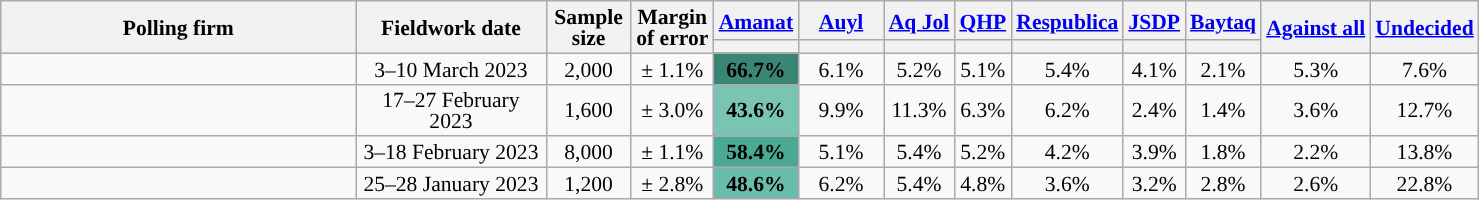<table class="wikitable" style="text-align: center; font-size:90%; line-height:14px;">
<tr>
<th rowspan="2" style="width:230px;">Polling firm</th>
<th rowspan="2" style="width:120px;">Fieldwork date</th>
<th rowspan="2" style="width:50px;">Sample size</th>
<th rowspan="2">Margin<br>of error</th>
<th style="width:50px;"><a href='#'>Amanat</a></th>
<th style="width:50px;"><a href='#'>Auyl</a></th>
<th><a href='#'>Aq Jol</a></th>
<th><a href='#'>QHP</a></th>
<th><a href='#'>Respublica</a></th>
<th><a href='#'>JSDP</a></th>
<th><a href='#'>Baytaq</a></th>
<th rowspan="2"><a href='#'>Against all</a></th>
<th rowspan="2" style="width:50px;"><a href='#'>Undecided</a></th>
</tr>
<tr>
<th style="background:"></th>
<th style="background:"></th>
<th style="background:"></th>
<th style="background:"></th>
<th style="background:"></th>
<th style="background:"></th>
<th style="background:"></th>
</tr>
<tr>
<td></td>
<td>3–10 March 2023</td>
<td>2,000</td>
<td>± 1.1%</td>
<td style="background:#3B8574;"><strong>66.7%</strong></td>
<td>6.1%</td>
<td>5.2%</td>
<td>5.1%</td>
<td>5.4%</td>
<td>4.1%</td>
<td>2.1%</td>
<td>5.3%</td>
<td>7.6%</td>
</tr>
<tr>
<td></td>
<td>17–27 February 2023</td>
<td>1,600</td>
<td>± 3.0%</td>
<td style="background:#7AC4B4;"><strong>43.6%</strong></td>
<td>9.9%</td>
<td>11.3%</td>
<td>6.3%</td>
<td>6.2%</td>
<td>2.4%</td>
<td>1.4%</td>
<td>3.6%</td>
<td>12.7%</td>
</tr>
<tr>
<td></td>
<td>3–18 February 2023</td>
<td>8,000</td>
<td>± 1.1%</td>
<td style="background:#4AA893;"><strong>58.4%</strong></td>
<td>5.1%</td>
<td>5.4%</td>
<td>5.2%</td>
<td>4.2%</td>
<td>3.9%</td>
<td>1.8%</td>
<td>2.2%</td>
<td>13.8%</td>
</tr>
<tr>
<td></td>
<td>25–28 January 2023</td>
<td>1,200</td>
<td>± 2.8%</td>
<td style="background:#69BDAA;"><strong>48.6%</strong></td>
<td>6.2%</td>
<td>5.4%</td>
<td>4.8%</td>
<td>3.6%</td>
<td>3.2%</td>
<td>2.8%</td>
<td>2.6%</td>
<td>22.8%</td>
</tr>
</table>
